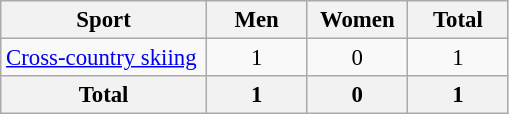<table class="wikitable" style="text-align:center; font-size: 95%">
<tr>
<th width=130>Sport</th>
<th width=60>Men</th>
<th width=60>Women</th>
<th width=60>Total</th>
</tr>
<tr>
<td align=left><a href='#'>Cross-country skiing</a></td>
<td>1</td>
<td>0</td>
<td>1</td>
</tr>
<tr>
<th>Total</th>
<th>1</th>
<th>0</th>
<th>1</th>
</tr>
</table>
